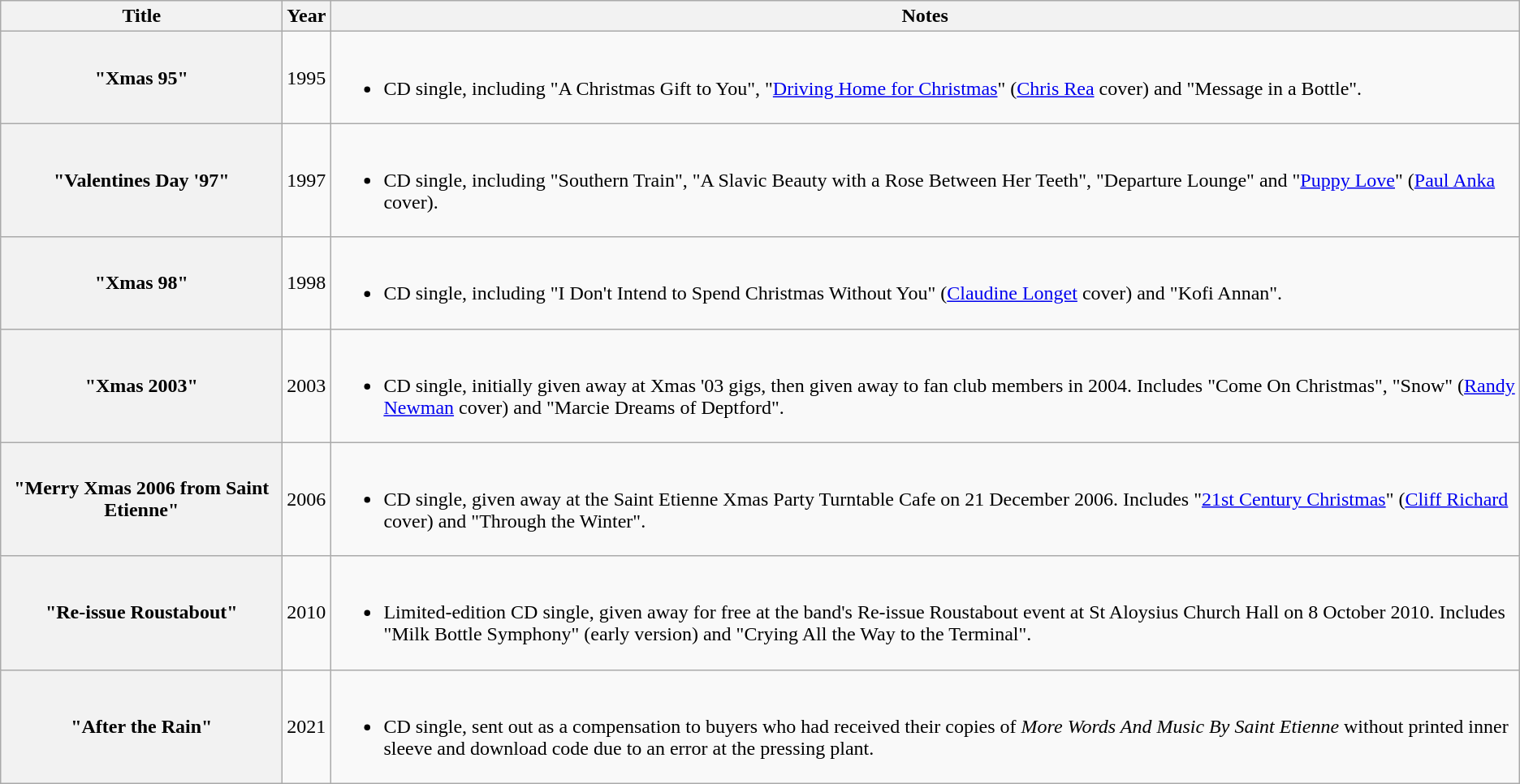<table class="wikitable plainrowheaders">
<tr>
<th scope="col" style="width:14em;">Title</th>
<th scope="col" style="width:1em;">Year</th>
<th scope="col">Notes</th>
</tr>
<tr>
<th scope="row">"Xmas 95"</th>
<td>1995</td>
<td><br><ul><li>CD single, including "A Christmas Gift to You", "<a href='#'>Driving Home for Christmas</a>" (<a href='#'>Chris Rea</a> cover) and "Message in a Bottle".</li></ul></td>
</tr>
<tr>
<th scope="row">"Valentines Day '97"</th>
<td>1997</td>
<td><br><ul><li>CD single, including "Southern Train", "A Slavic Beauty with a Rose Between Her Teeth", "Departure Lounge" and "<a href='#'>Puppy Love</a>" (<a href='#'>Paul Anka</a> cover).</li></ul></td>
</tr>
<tr>
<th scope="row">"Xmas 98"</th>
<td>1998</td>
<td><br><ul><li>CD single, including "I Don't Intend to Spend Christmas Without You" (<a href='#'>Claudine Longet</a> cover) and "Kofi Annan".</li></ul></td>
</tr>
<tr>
<th scope="row">"Xmas 2003"</th>
<td>2003</td>
<td><br><ul><li>CD single, initially given away at Xmas '03 gigs, then given away to fan club members in 2004. Includes "Come On Christmas", "Snow" (<a href='#'>Randy Newman</a> cover) and "Marcie Dreams of Deptford".</li></ul></td>
</tr>
<tr>
<th scope="row">"Merry Xmas 2006 from Saint Etienne"</th>
<td>2006</td>
<td><br><ul><li>CD single, given away at the Saint Etienne Xmas Party Turntable Cafe on 21 December 2006. Includes "<a href='#'>21st Century Christmas</a>" (<a href='#'>Cliff Richard</a> cover) and "Through the Winter".</li></ul></td>
</tr>
<tr>
<th scope="row">"Re-issue Roustabout"</th>
<td>2010</td>
<td><br><ul><li>Limited-edition CD single, given away for free at the band's Re-issue Roustabout event at St Aloysius Church Hall on 8 October 2010. Includes "Milk Bottle Symphony" (early version) and "Crying All the Way to the Terminal".</li></ul></td>
</tr>
<tr>
<th scope="row">"After the Rain"</th>
<td>2021</td>
<td><br><ul><li>CD single, sent out as a compensation to buyers who had received their copies of <em>More Words And Music By Saint Etienne</em> without printed inner sleeve and download code due to an error at the pressing plant.</li></ul></td>
</tr>
</table>
